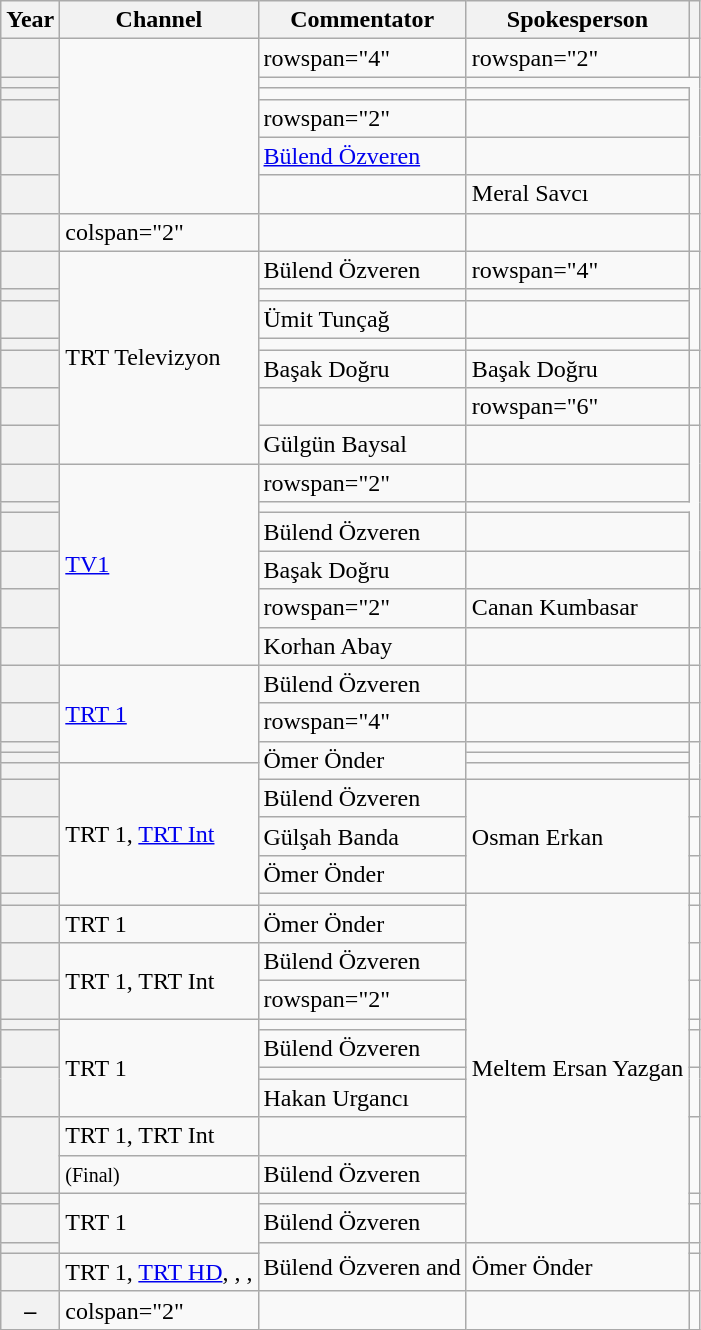<table class="wikitable sortable plainrowheaders">
<tr>
<th>Year</th>
<th>Channel</th>
<th>Commentator</th>
<th>Spokesperson</th>
<th class="unsortable"></th>
</tr>
<tr>
<th scope="row"></th>
<td rowspan="6"></td>
<td>rowspan="4" </td>
<td>rowspan="2" </td>
<td style="text-align:center"></td>
</tr>
<tr>
<th scope="row"></th>
<td style="text-align:center"></td>
</tr>
<tr>
<th scope="row"></th>
<td></td>
<td style="text-align:center"></td>
</tr>
<tr>
<th scope="row"></th>
<td>rowspan="2" </td>
<td style="text-align:center"></td>
</tr>
<tr>
<th scope="row"></th>
<td><a href='#'>Bülend Özveren</a></td>
<td style="text-align:center"></td>
</tr>
<tr>
<th scope="row"></th>
<td></td>
<td>Meral Savcı</td>
<td style="text-align:center"></td>
</tr>
<tr>
<th scope="row"></th>
<td>colspan="2" </td>
<td></td>
<td></td>
</tr>
<tr>
<th scope="row"></th>
<td rowspan="7">TRT Televizyon</td>
<td>Bülend Özveren</td>
<td>rowspan="4" </td>
<td style="text-align:center"></td>
</tr>
<tr>
<th scope="row"></th>
<td></td>
<td style="text-align:center"></td>
</tr>
<tr>
<th scope="row"></th>
<td>Ümit Tunçağ</td>
<td style="text-align:center"></td>
</tr>
<tr>
<th scope="row"></th>
<td></td>
<td style="text-align:center"></td>
</tr>
<tr>
<th scope="row"></th>
<td>Başak Doğru</td>
<td>Başak Doğru</td>
<td style="text-align:center"></td>
</tr>
<tr>
<th scope="row"></th>
<td></td>
<td>rowspan="6" </td>
<td style="text-align:center"></td>
</tr>
<tr>
<th scope="row"></th>
<td>Gülgün Baysal</td>
<td style="text-align:center"></td>
</tr>
<tr>
<th scope="row"></th>
<td rowspan="6"><a href='#'>TV1</a></td>
<td>rowspan="2" </td>
<td style="text-align:center"></td>
</tr>
<tr>
<th scope="row"></th>
<td style="text-align:center"></td>
</tr>
<tr>
<th scope="row"></th>
<td>Bülend Özveren</td>
<td style="text-align:center"></td>
</tr>
<tr>
<th scope="row"></th>
<td>Başak Doğru</td>
<td style="text-align:center"></td>
</tr>
<tr>
<th scope="row"></th>
<td>rowspan="2" </td>
<td>Canan Kumbasar</td>
<td style="text-align:center"></td>
</tr>
<tr>
<th scope="row"></th>
<td>Korhan Abay</td>
<td></td>
</tr>
<tr>
<th scope="row"></th>
<td rowspan="4"><a href='#'>TRT 1</a></td>
<td>Bülend Özveren</td>
<td></td>
<td></td>
</tr>
<tr>
<th scope="row"></th>
<td>rowspan="4" </td>
<td></td>
<td></td>
</tr>
<tr>
<th scope="row"></th>
<td rowspan="3">Ömer Önder</td>
<td></td>
</tr>
<tr>
<th scope="row"></th>
<td></td>
</tr>
<tr>
<th scope="row"></th>
<td rowspan="5">TRT 1, <a href='#'>TRT Int</a></td>
<td></td>
</tr>
<tr>
<th scope="row"></th>
<td>Bülend Özveren</td>
<td rowspan="3">Osman Erkan</td>
<td></td>
</tr>
<tr>
<th scope="row"></th>
<td>Gülşah Banda</td>
<td></td>
</tr>
<tr>
<th scope="row"></th>
<td>Ömer Önder</td>
<td></td>
</tr>
<tr>
<th scope="row"></th>
<td></td>
<td rowspan="12">Meltem Ersan Yazgan</td>
<td></td>
</tr>
<tr>
<th scope="row"></th>
<td>TRT 1</td>
<td>Ömer Önder</td>
<td></td>
</tr>
<tr>
<th scope="row"></th>
<td rowspan="2">TRT 1, TRT Int</td>
<td>Bülend Özveren</td>
<td></td>
</tr>
<tr>
<th scope="row"></th>
<td>rowspan="2" </td>
<td></td>
</tr>
<tr>
<th scope="row"></th>
<td rowspan="4">TRT 1</td>
<td></td>
</tr>
<tr>
<th scope="row"></th>
<td>Bülend Özveren</td>
<td></td>
</tr>
<tr>
<th scope="row" rowspan="2"></th>
<td></td>
<td rowspan="2"></td>
</tr>
<tr>
<td>Hakan Urgancı</td>
</tr>
<tr>
<th scope="row" rowspan="2"></th>
<td>TRT 1, TRT Int</td>
<td></td>
<td rowspan="2"></td>
</tr>
<tr>
<td> <small>(Final)</small></td>
<td>Bülend Özveren</td>
</tr>
<tr>
<th scope="row"></th>
<td rowspan="3">TRT 1</td>
<td></td>
<td></td>
</tr>
<tr>
<th scope="row"></th>
<td>Bülend Özveren</td>
<td></td>
</tr>
<tr>
<th scope="row"></th>
<td rowspan="2">Bülend Özveren and </td>
<td rowspan="2">Ömer Önder</td>
<td></td>
</tr>
<tr>
<th scope="row"></th>
<td>TRT 1, <a href='#'>TRT HD</a>, , , </td>
<td></td>
</tr>
<tr>
<th scope="row">–</th>
<td>colspan="2" </td>
<td></td>
<td></td>
</tr>
</table>
